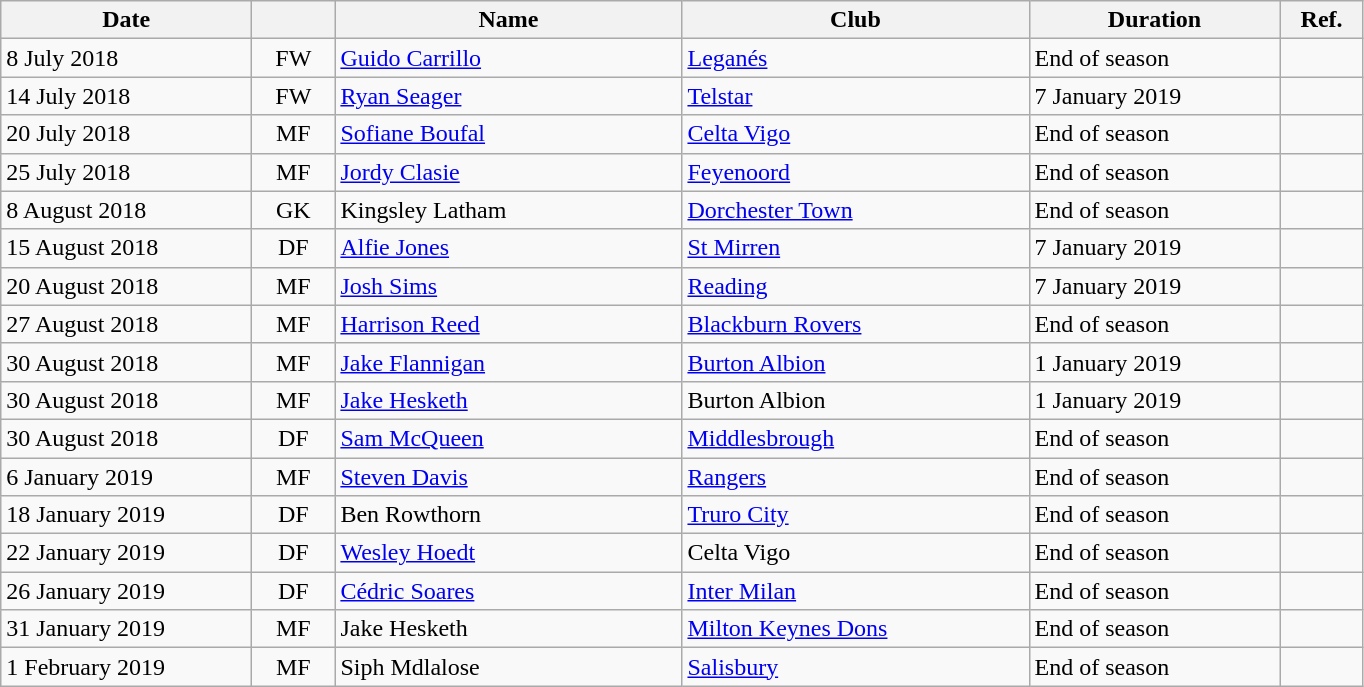<table class="wikitable plainrowheaders">
<tr>
<th scope="col" style="width:10em;">Date</th>
<th scope="col" style="width:3em;"></th>
<th scope="col" style="width:14em;">Name</th>
<th scope="col" style="width:14em;">Club</th>
<th scope="col" style="width:10em;">Duration</th>
<th scope="col" style="width:3em;">Ref.</th>
</tr>
<tr>
<td>8 July 2018</td>
<td align="center">FW</td>
<td> <a href='#'>Guido Carrillo</a></td>
<td> <a href='#'>Leganés</a></td>
<td>End of season</td>
<td align="center"></td>
</tr>
<tr>
<td>14 July 2018</td>
<td align="center">FW</td>
<td> <a href='#'>Ryan Seager</a></td>
<td> <a href='#'>Telstar</a></td>
<td>7 January 2019</td>
<td align="center"></td>
</tr>
<tr>
<td>20 July 2018</td>
<td align="center">MF</td>
<td> <a href='#'>Sofiane Boufal</a></td>
<td> <a href='#'>Celta Vigo</a></td>
<td>End of season</td>
<td align="center"></td>
</tr>
<tr>
<td>25 July 2018</td>
<td align="center">MF</td>
<td> <a href='#'>Jordy Clasie</a></td>
<td> <a href='#'>Feyenoord</a></td>
<td>End of season</td>
<td align="center"></td>
</tr>
<tr>
<td>8 August 2018</td>
<td align="center">GK</td>
<td> Kingsley Latham</td>
<td> <a href='#'>Dorchester Town</a></td>
<td>End of season</td>
<td align="center"></td>
</tr>
<tr>
<td>15 August 2018</td>
<td align="center">DF</td>
<td> <a href='#'>Alfie Jones</a></td>
<td> <a href='#'>St Mirren</a></td>
<td>7 January 2019</td>
<td align="center"></td>
</tr>
<tr>
<td>20 August 2018</td>
<td align="center">MF</td>
<td> <a href='#'>Josh Sims</a></td>
<td> <a href='#'>Reading</a></td>
<td>7 January 2019</td>
<td align="center"></td>
</tr>
<tr>
<td>27 August 2018</td>
<td align="center">MF</td>
<td> <a href='#'>Harrison Reed</a></td>
<td> <a href='#'>Blackburn Rovers</a></td>
<td>End of season</td>
<td align="center"></td>
</tr>
<tr>
<td>30 August 2018</td>
<td align="center">MF</td>
<td> <a href='#'>Jake Flannigan</a></td>
<td> <a href='#'>Burton Albion</a></td>
<td>1 January 2019</td>
<td align="center"></td>
</tr>
<tr>
<td>30 August 2018</td>
<td align="center">MF</td>
<td> <a href='#'>Jake Hesketh</a></td>
<td> Burton Albion</td>
<td>1 January 2019</td>
<td align="center"></td>
</tr>
<tr>
<td>30 August 2018</td>
<td align="center">DF</td>
<td> <a href='#'>Sam McQueen</a></td>
<td> <a href='#'>Middlesbrough</a></td>
<td>End of season</td>
<td align="center"></td>
</tr>
<tr>
<td>6 January 2019</td>
<td align="center">MF</td>
<td> <a href='#'>Steven Davis</a></td>
<td> <a href='#'>Rangers</a></td>
<td>End of season</td>
<td align="center"></td>
</tr>
<tr>
<td>18 January 2019</td>
<td align="center">DF</td>
<td> Ben Rowthorn</td>
<td> <a href='#'>Truro City</a></td>
<td>End of season</td>
<td align="center"></td>
</tr>
<tr>
<td>22 January 2019</td>
<td align="center">DF</td>
<td> <a href='#'>Wesley Hoedt</a></td>
<td> Celta Vigo</td>
<td>End of season</td>
<td align="center"></td>
</tr>
<tr>
<td>26 January 2019</td>
<td align="center">DF</td>
<td> <a href='#'>Cédric Soares</a></td>
<td> <a href='#'>Inter Milan</a></td>
<td>End of season</td>
<td align="center"></td>
</tr>
<tr>
<td>31 January 2019</td>
<td align="center">MF</td>
<td> Jake Hesketh</td>
<td> <a href='#'>Milton Keynes Dons</a></td>
<td>End of season</td>
<td align="center"></td>
</tr>
<tr>
<td>1 February 2019</td>
<td align="center">MF</td>
<td> Siph Mdlalose</td>
<td> <a href='#'>Salisbury</a></td>
<td>End of season</td>
<td align="center"></td>
</tr>
</table>
